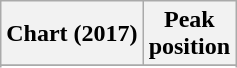<table class="wikitable sortable plainrowheaders" style="text-align:center">
<tr>
<th scope="col">Chart (2017)</th>
<th scope="col">Peak<br> position</th>
</tr>
<tr>
</tr>
<tr>
</tr>
<tr>
</tr>
</table>
